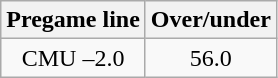<table class="wikitable">
<tr align="center">
<th style=>Pregame line</th>
<th style=>Over/under</th>
</tr>
<tr align="center">
<td>CMU –2.0</td>
<td>56.0</td>
</tr>
</table>
